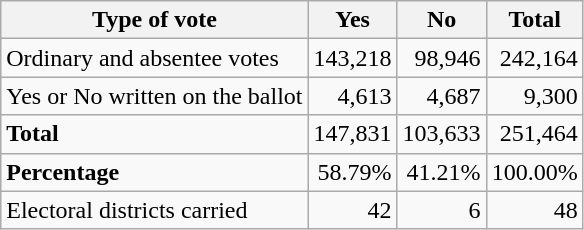<table class="wikitable" style="text-align:right;">
<tr>
<th>Type of vote</th>
<th>Yes</th>
<th>No</th>
<th>Total</th>
</tr>
<tr>
<td style="text-align:left;">Ordinary and absentee votes</td>
<td>143,218</td>
<td>98,946</td>
<td>242,164</td>
</tr>
<tr>
<td style="text-align:left;">Yes or No written on the ballot</td>
<td>4,613</td>
<td>4,687</td>
<td>9,300</td>
</tr>
<tr>
<td style="text-align:left;"><strong>Total</strong></td>
<td>147,831</td>
<td>103,633</td>
<td>251,464</td>
</tr>
<tr>
<td style="text-align:left;"><strong>Percentage</strong></td>
<td>58.79%</td>
<td>41.21%</td>
<td>100.00%</td>
</tr>
<tr>
<td style="text-align:left;">Electoral districts carried</td>
<td>42</td>
<td>6</td>
<td>48</td>
</tr>
</table>
